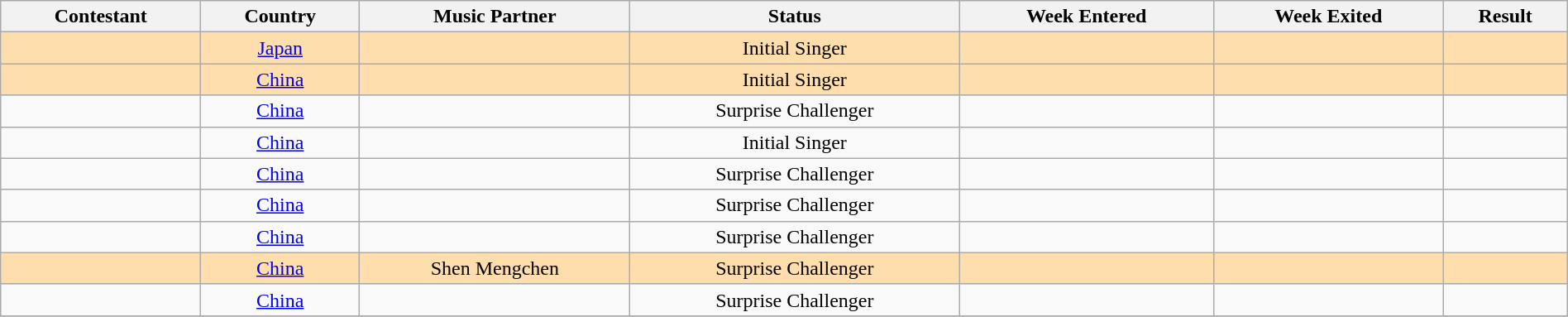<table class="wikitable sortable" style="width:100%; text-align:center;">
<tr>
<th>Contestant</th>
<th>Country</th>
<th>Music Partner</th>
<th>Status</th>
<th>Week Entered</th>
<th>Week Exited</th>
<th>Result</th>
</tr>
<tr bgcolor=NavajoWhite>
<td></td>
<td><a href='#'>Japan</a></td>
<td></td>
<td>Initial Singer</td>
<td></td>
<td></td>
<td></td>
</tr>
<tr bgcolor=NavajoWhite>
<td></td>
<td><a href='#'>China</a></td>
<td></td>
<td>Initial Singer</td>
<td></td>
<td></td>
<td></td>
</tr>
<tr>
<td></td>
<td><a href='#'>China</a></td>
<td></td>
<td>Surprise Challenger</td>
<td></td>
<td></td>
<td></td>
</tr>
<tr>
<td></td>
<td><a href='#'>China</a></td>
<td></td>
<td>Initial Singer</td>
<td></td>
<td></td>
<td></td>
</tr>
<tr>
<td></td>
<td><a href='#'>China</a></td>
<td></td>
<td>Surprise Challenger</td>
<td></td>
<td></td>
<td></td>
</tr>
<tr>
<td></td>
<td><a href='#'>China</a></td>
<td></td>
<td>Surprise Challenger</td>
<td></td>
<td></td>
<td></td>
</tr>
<tr>
<td></td>
<td><a href='#'>China</a></td>
<td></td>
<td>Surprise Challenger</td>
<td></td>
<td></td>
<td></td>
</tr>
<tr bgcolor=NavajoWhite>
<td></td>
<td><a href='#'>China</a></td>
<td>Shen Mengchen</td>
<td>Surprise Challenger</td>
<td></td>
<td></td>
<td></td>
</tr>
<tr>
<td></td>
<td><a href='#'>China</a></td>
<td></td>
<td>Surprise Challenger</td>
<td></td>
<td></td>
<td></td>
</tr>
<tr>
</tr>
</table>
